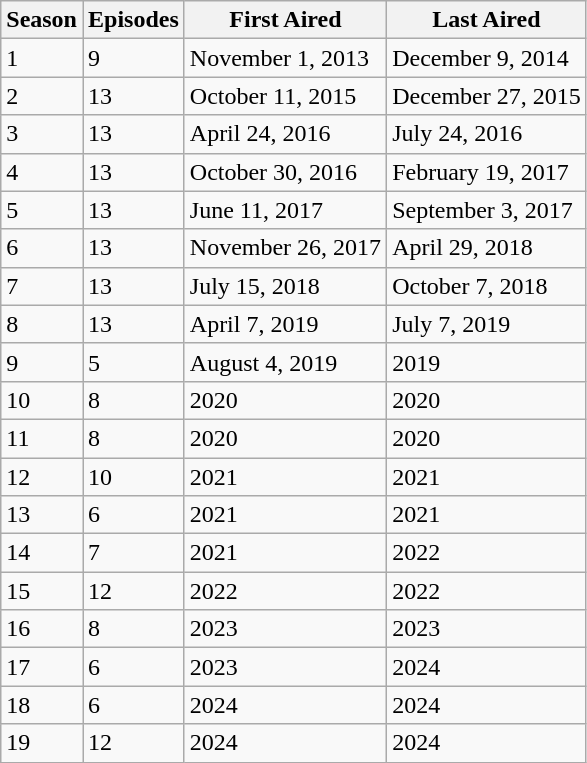<table class="wikitable">
<tr>
<th>Season</th>
<th>Episodes</th>
<th>First Aired</th>
<th>Last Aired</th>
</tr>
<tr>
<td>1</td>
<td>9</td>
<td>November 1, 2013</td>
<td>December 9, 2014</td>
</tr>
<tr>
<td>2</td>
<td>13</td>
<td>October 11, 2015</td>
<td>December 27, 2015</td>
</tr>
<tr>
<td>3</td>
<td>13</td>
<td>April 24, 2016</td>
<td>July 24, 2016</td>
</tr>
<tr>
<td>4</td>
<td>13</td>
<td>October 30, 2016</td>
<td>February 19, 2017</td>
</tr>
<tr>
<td>5</td>
<td>13</td>
<td>June 11, 2017</td>
<td>September 3, 2017</td>
</tr>
<tr>
<td>6</td>
<td>13</td>
<td>November 26, 2017</td>
<td>April 29, 2018</td>
</tr>
<tr>
<td>7</td>
<td>13</td>
<td>July 15, 2018</td>
<td>October 7, 2018</td>
</tr>
<tr>
<td>8</td>
<td>13</td>
<td>April 7, 2019</td>
<td>July 7, 2019</td>
</tr>
<tr>
<td>9</td>
<td>5</td>
<td>August 4, 2019</td>
<td>2019</td>
</tr>
<tr>
<td>10</td>
<td>8</td>
<td>2020</td>
<td>2020</td>
</tr>
<tr>
<td>11</td>
<td>8</td>
<td>2020</td>
<td>2020</td>
</tr>
<tr>
<td>12</td>
<td>10</td>
<td>2021</td>
<td>2021</td>
</tr>
<tr>
<td>13</td>
<td>6</td>
<td>2021</td>
<td>2021</td>
</tr>
<tr>
<td>14</td>
<td>7</td>
<td>2021</td>
<td>2022</td>
</tr>
<tr>
<td>15</td>
<td>12</td>
<td>2022</td>
<td>2022</td>
</tr>
<tr>
<td>16</td>
<td>8</td>
<td>2023</td>
<td>2023</td>
</tr>
<tr>
<td>17</td>
<td>6</td>
<td>2023</td>
<td>2024</td>
</tr>
<tr>
<td>18</td>
<td>6</td>
<td>2024</td>
<td>2024</td>
</tr>
<tr>
<td>19</td>
<td>12</td>
<td>2024</td>
<td>2024</td>
</tr>
</table>
